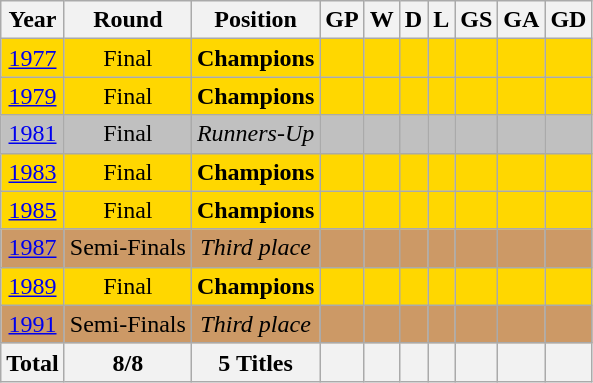<table class="wikitable" style="text-align: center;">
<tr>
<th>Year</th>
<th>Round</th>
<th>Position</th>
<th>GP</th>
<th>W</th>
<th>D</th>
<th>L</th>
<th>GS</th>
<th>GA</th>
<th>GD</th>
</tr>
<tr bgcolor=gold>
<td><a href='#'>1977</a> </td>
<td>Final</td>
<td><strong>Champions</strong></td>
<td></td>
<td></td>
<td></td>
<td></td>
<td></td>
<td></td>
<td></td>
</tr>
<tr bgcolor=gold>
<td><a href='#'>1979</a>  </td>
<td>Final</td>
<td><strong>Champions</strong></td>
<td></td>
<td></td>
<td></td>
<td></td>
<td></td>
<td></td>
<td></td>
</tr>
<tr bgcolor=silver>
<td><a href='#'>1981</a> </td>
<td>Final</td>
<td><em>Runners-Up</em></td>
<td></td>
<td></td>
<td></td>
<td></td>
<td></td>
<td></td>
<td></td>
</tr>
<tr bgcolor=gold>
<td><a href='#'>1983</a> </td>
<td>Final</td>
<td><strong>Champions</strong></td>
<td></td>
<td></td>
<td></td>
<td></td>
<td></td>
<td></td>
<td></td>
</tr>
<tr bgcolor=gold>
<td><a href='#'>1985</a> </td>
<td>Final</td>
<td><strong>Champions</strong></td>
<td></td>
<td></td>
<td></td>
<td></td>
<td></td>
<td></td>
<td></td>
</tr>
<tr bgcolor=cc9966>
<td><a href='#'>1987</a> </td>
<td>Semi-Finals</td>
<td><em>Third place</em></td>
<td></td>
<td></td>
<td></td>
<td></td>
<td></td>
<td></td>
<td></td>
</tr>
<tr bgcolor=gold>
<td><a href='#'>1989</a> </td>
<td>Final</td>
<td><strong>Champions</strong></td>
<td></td>
<td></td>
<td></td>
<td></td>
<td></td>
<td></td>
<td></td>
</tr>
<tr bgcolor=cc9966>
<td><a href='#'>1991</a> </td>
<td>Semi-Finals</td>
<td><em>Third place</em></td>
<td></td>
<td></td>
<td></td>
<td></td>
<td></td>
<td></td>
<td></td>
</tr>
<tr>
<th>Total</th>
<th>8/8</th>
<th>5 Titles</th>
<th></th>
<th></th>
<th></th>
<th></th>
<th></th>
<th></th>
<th></th>
</tr>
</table>
